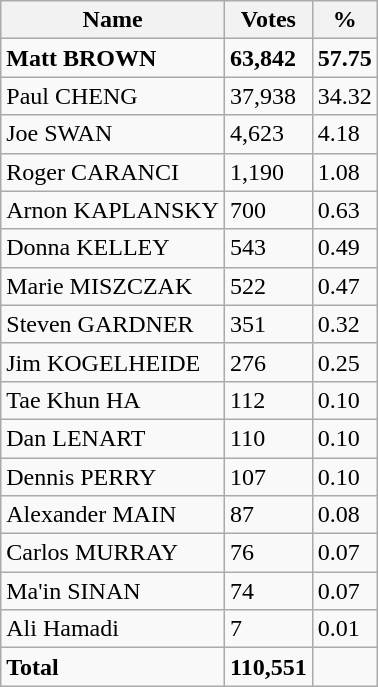<table class="wikitable">
<tr>
<th>Name</th>
<th>Votes</th>
<th>%</th>
</tr>
<tr>
<td><strong>Matt BROWN</strong></td>
<td><strong>63,842</strong></td>
<td><strong>57.75</strong></td>
</tr>
<tr>
<td>Paul CHENG</td>
<td>37,938</td>
<td>34.32</td>
</tr>
<tr>
<td>Joe SWAN</td>
<td>4,623</td>
<td>4.18</td>
</tr>
<tr>
<td>Roger CARANCI</td>
<td>1,190</td>
<td>1.08</td>
</tr>
<tr>
<td>Arnon KAPLANSKY</td>
<td>700</td>
<td>0.63</td>
</tr>
<tr>
<td>Donna KELLEY</td>
<td>543</td>
<td>0.49</td>
</tr>
<tr>
<td>Marie MISZCZAK</td>
<td>522</td>
<td>0.47</td>
</tr>
<tr>
<td>Steven GARDNER</td>
<td>351</td>
<td>0.32</td>
</tr>
<tr>
<td>Jim KOGELHEIDE</td>
<td>276</td>
<td>0.25</td>
</tr>
<tr>
<td>Tae Khun HA</td>
<td>112</td>
<td>0.10</td>
</tr>
<tr>
<td>Dan LENART</td>
<td>110</td>
<td>0.10</td>
</tr>
<tr>
<td>Dennis PERRY</td>
<td>107</td>
<td>0.10</td>
</tr>
<tr>
<td>Alexander MAIN</td>
<td>87</td>
<td>0.08</td>
</tr>
<tr>
<td>Carlos MURRAY</td>
<td>76</td>
<td>0.07</td>
</tr>
<tr>
<td>Ma'in SINAN</td>
<td>74</td>
<td>0.07</td>
</tr>
<tr>
<td>Ali Hamadi</td>
<td>7</td>
<td>0.01</td>
</tr>
<tr>
<td><strong>Total</strong></td>
<td><strong>110,551</strong></td>
<td></td>
</tr>
</table>
